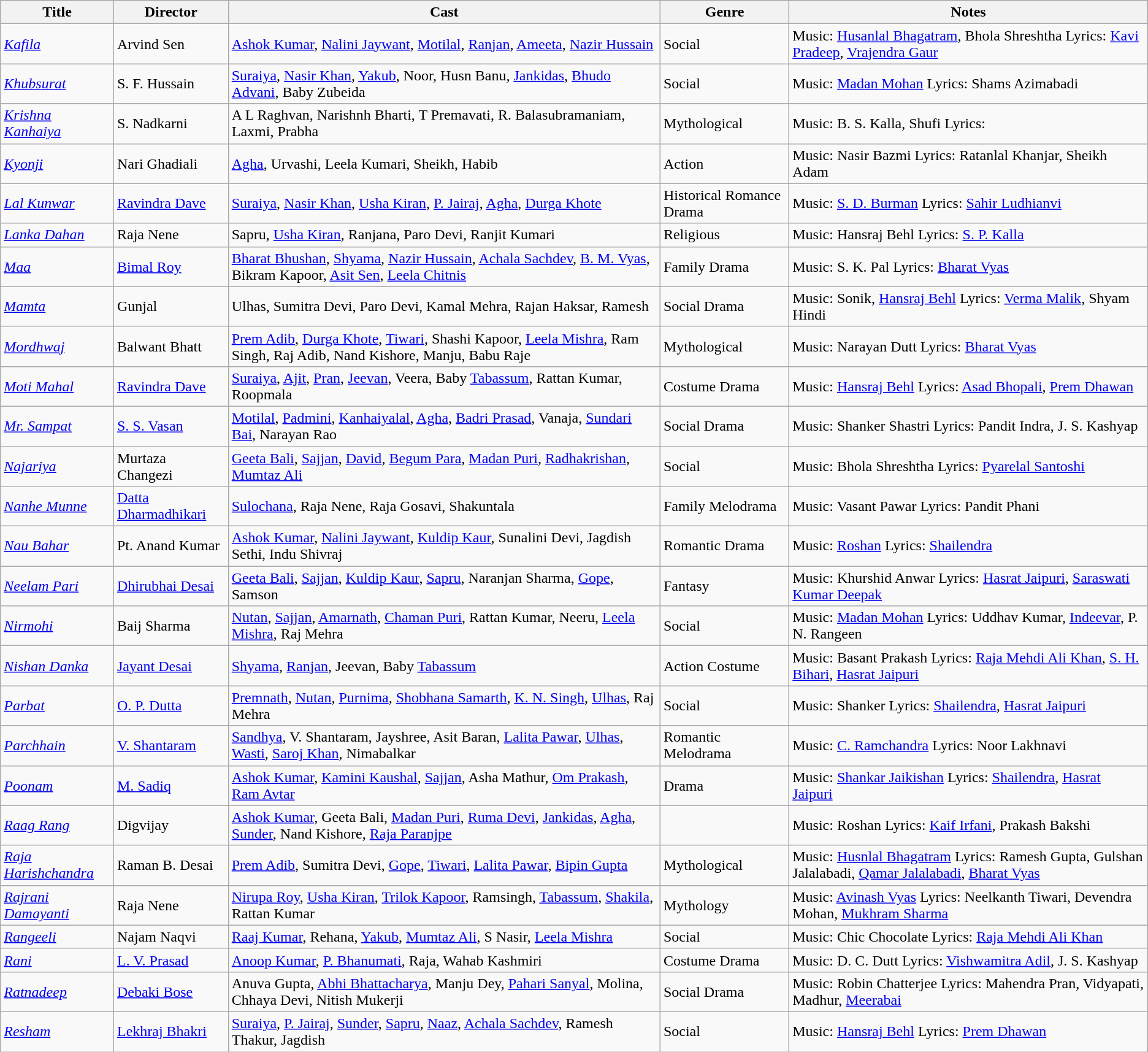<table class="wikitable">
<tr>
<th>Title</th>
<th>Director</th>
<th>Cast</th>
<th>Genre</th>
<th>Notes</th>
</tr>
<tr>
<td><em><a href='#'>Kafila</a></em></td>
<td>Arvind Sen</td>
<td><a href='#'>Ashok Kumar</a>, <a href='#'>Nalini Jaywant</a>, <a href='#'>Motilal</a>, <a href='#'>Ranjan</a>, <a href='#'>Ameeta</a>, <a href='#'>Nazir Hussain</a></td>
<td>Social</td>
<td>Music: <a href='#'>Husanlal Bhagatram</a>, Bhola Shreshtha Lyrics: <a href='#'>Kavi Pradeep</a>, <a href='#'>Vrajendra Gaur</a></td>
</tr>
<tr>
<td><em><a href='#'>Khubsurat</a></em></td>
<td>S. F. Hussain</td>
<td><a href='#'>Suraiya</a>, <a href='#'>Nasir Khan</a>, <a href='#'>Yakub</a>, Noor, Husn Banu, <a href='#'>Jankidas</a>, <a href='#'>Bhudo Advani</a>, Baby Zubeida</td>
<td>Social</td>
<td>Music: <a href='#'>Madan Mohan</a> Lyrics: Shams Azimabadi</td>
</tr>
<tr>
<td><em><a href='#'>Krishna Kanhaiya</a></em></td>
<td>S. Nadkarni</td>
<td>A L Raghvan, Narishnh Bharti, T Premavati, R. Balasubramaniam, Laxmi, Prabha</td>
<td>Mythological</td>
<td>Music: B. S. Kalla, Shufi Lyrics:</td>
</tr>
<tr>
<td><em><a href='#'>Kyonji</a></em></td>
<td>Nari Ghadiali</td>
<td><a href='#'>Agha</a>, Urvashi, Leela Kumari, Sheikh, Habib</td>
<td>Action</td>
<td>Music: Nasir Bazmi Lyrics: Ratanlal Khanjar, Sheikh Adam</td>
</tr>
<tr>
<td><em><a href='#'>Lal Kunwar</a></em></td>
<td><a href='#'>Ravindra Dave</a></td>
<td><a href='#'>Suraiya</a>, <a href='#'>Nasir Khan</a>, <a href='#'>Usha Kiran</a>, <a href='#'>P. Jairaj</a>, <a href='#'>Agha</a>, <a href='#'>Durga Khote</a></td>
<td>Historical Romance Drama</td>
<td>Music: <a href='#'>S. D. Burman</a> Lyrics: <a href='#'>Sahir Ludhianvi</a></td>
</tr>
<tr>
<td><em><a href='#'>Lanka Dahan</a></em></td>
<td>Raja Nene</td>
<td>Sapru, <a href='#'>Usha Kiran</a>, Ranjana, Paro Devi, Ranjit Kumari</td>
<td>Religious</td>
<td>Music: Hansraj Behl Lyrics: <a href='#'>S. P. Kalla</a></td>
</tr>
<tr>
<td><em><a href='#'>Maa</a></em></td>
<td><a href='#'>Bimal Roy</a></td>
<td><a href='#'>Bharat Bhushan</a>, <a href='#'>Shyama</a>, <a href='#'>Nazir Hussain</a>, <a href='#'>Achala Sachdev</a>, <a href='#'>B. M. Vyas</a>, Bikram Kapoor, <a href='#'>Asit Sen</a>, <a href='#'>Leela Chitnis</a></td>
<td>Family Drama</td>
<td>Music: S. K. Pal Lyrics: <a href='#'>Bharat Vyas</a></td>
</tr>
<tr>
<td><em><a href='#'>Mamta</a></em></td>
<td>Gunjal</td>
<td>Ulhas, Sumitra Devi, Paro Devi, Kamal Mehra, Rajan Haksar, Ramesh</td>
<td>Social Drama</td>
<td>Music: Sonik, <a href='#'>Hansraj Behl</a> Lyrics: <a href='#'>Verma Malik</a>, Shyam Hindi</td>
</tr>
<tr>
<td><em><a href='#'>Mordhwaj</a></em></td>
<td>Balwant Bhatt</td>
<td><a href='#'>Prem Adib</a>, <a href='#'>Durga Khote</a>, <a href='#'>Tiwari</a>, Shashi Kapoor, <a href='#'>Leela Mishra</a>, Ram Singh, Raj Adib, Nand Kishore, Manju, Babu Raje</td>
<td>Mythological</td>
<td>Music: Narayan Dutt Lyrics: <a href='#'>Bharat Vyas</a></td>
</tr>
<tr>
<td><em><a href='#'>Moti Mahal</a></em></td>
<td><a href='#'>Ravindra Dave</a></td>
<td><a href='#'>Suraiya</a>, <a href='#'>Ajit</a>, <a href='#'>Pran</a>, <a href='#'>Jeevan</a>, Veera, Baby <a href='#'>Tabassum</a>, Rattan Kumar, Roopmala</td>
<td>Costume Drama</td>
<td>Music: <a href='#'>Hansraj Behl</a> Lyrics: <a href='#'>Asad Bhopali</a>, <a href='#'>Prem Dhawan</a></td>
</tr>
<tr>
<td><em><a href='#'>Mr. Sampat</a></em></td>
<td><a href='#'>S. S. Vasan</a></td>
<td><a href='#'>Motilal</a>, <a href='#'>Padmini</a>, <a href='#'>Kanhaiyalal</a>, <a href='#'>Agha</a>, <a href='#'>Badri Prasad</a>, Vanaja, <a href='#'>Sundari Bai</a>, Narayan Rao</td>
<td>Social Drama</td>
<td>Music: Shanker Shastri Lyrics: Pandit Indra, J. S. Kashyap</td>
</tr>
<tr>
<td><em><a href='#'>Najariya</a></em></td>
<td>Murtaza Changezi</td>
<td><a href='#'>Geeta Bali</a>, <a href='#'>Sajjan</a>, <a href='#'>David</a>, <a href='#'>Begum Para</a>, <a href='#'>Madan Puri</a>, <a href='#'>Radhakrishan</a>, <a href='#'>Mumtaz Ali</a></td>
<td>Social</td>
<td>Music: Bhola Shreshtha Lyrics: <a href='#'>Pyarelal Santoshi</a></td>
</tr>
<tr>
<td><em><a href='#'>Nanhe Munne</a></em></td>
<td><a href='#'>Datta Dharmadhikari</a></td>
<td><a href='#'>Sulochana</a>, Raja Nene, Raja Gosavi, Shakuntala</td>
<td>Family Melodrama</td>
<td>Music: Vasant Pawar Lyrics: Pandit Phani</td>
</tr>
<tr>
<td><em><a href='#'>Nau Bahar</a></em></td>
<td>Pt. Anand Kumar</td>
<td><a href='#'>Ashok Kumar</a>, <a href='#'>Nalini Jaywant</a>, <a href='#'>Kuldip Kaur</a>, Sunalini Devi, Jagdish Sethi, Indu Shivraj</td>
<td>Romantic Drama</td>
<td>Music: <a href='#'>Roshan</a> Lyrics: <a href='#'>Shailendra</a></td>
</tr>
<tr>
<td><em><a href='#'>Neelam Pari</a></em></td>
<td><a href='#'>Dhirubhai Desai</a></td>
<td><a href='#'>Geeta Bali</a>, <a href='#'>Sajjan</a>, <a href='#'>Kuldip Kaur</a>, <a href='#'>Sapru</a>, Naranjan Sharma, <a href='#'>Gope</a>, Samson</td>
<td>Fantasy</td>
<td>Music: Khurshid Anwar Lyrics: <a href='#'>Hasrat Jaipuri</a>, <a href='#'>Saraswati Kumar Deepak</a></td>
</tr>
<tr>
<td><em><a href='#'>Nirmohi</a></em></td>
<td>Baij Sharma</td>
<td><a href='#'>Nutan</a>, <a href='#'>Sajjan</a>, <a href='#'>Amarnath</a>, <a href='#'>Chaman Puri</a>, Rattan Kumar, Neeru, <a href='#'>Leela Mishra</a>, Raj Mehra</td>
<td>Social</td>
<td>Music: <a href='#'>Madan Mohan</a> Lyrics: Uddhav Kumar, <a href='#'>Indeevar</a>, P. N. Rangeen</td>
</tr>
<tr>
<td><em><a href='#'>Nishan Danka</a></em></td>
<td><a href='#'>Jayant Desai</a></td>
<td><a href='#'>Shyama</a>, <a href='#'>Ranjan</a>, Jeevan, Baby <a href='#'>Tabassum</a></td>
<td>Action Costume</td>
<td>Music: Basant Prakash Lyrics: <a href='#'>Raja Mehdi Ali Khan</a>, <a href='#'>S. H. Bihari</a>, <a href='#'>Hasrat Jaipuri</a></td>
</tr>
<tr>
<td><em><a href='#'>Parbat</a></em></td>
<td><a href='#'>O. P. Dutta</a></td>
<td><a href='#'>Premnath</a>, <a href='#'>Nutan</a>, <a href='#'>Purnima</a>, <a href='#'>Shobhana Samarth</a>, <a href='#'>K. N. Singh</a>, <a href='#'>Ulhas</a>, Raj Mehra</td>
<td>Social</td>
<td>Music: Shanker Lyrics: <a href='#'>Shailendra</a>, <a href='#'>Hasrat Jaipuri</a></td>
</tr>
<tr>
<td><em><a href='#'>Parchhain</a></em></td>
<td><a href='#'>V. Shantaram</a></td>
<td><a href='#'>Sandhya</a>, V. Shantaram, Jayshree, Asit Baran, <a href='#'>Lalita Pawar</a>, <a href='#'>Ulhas</a>, <a href='#'>Wasti</a>, <a href='#'>Saroj Khan</a>, Nimabalkar</td>
<td>Romantic Melodrama</td>
<td>Music: <a href='#'>C. Ramchandra</a> Lyrics: Noor Lakhnavi</td>
</tr>
<tr>
<td><em><a href='#'>Poonam</a></em></td>
<td><a href='#'>M. Sadiq</a></td>
<td><a href='#'>Ashok Kumar</a>, <a href='#'>Kamini Kaushal</a>, <a href='#'>Sajjan</a>, Asha Mathur, <a href='#'>Om Prakash</a>, <a href='#'>Ram Avtar</a></td>
<td>Drama</td>
<td>Music: <a href='#'>Shankar Jaikishan</a> Lyrics: <a href='#'>Shailendra</a>, <a href='#'>Hasrat Jaipuri</a></td>
</tr>
<tr>
<td><em><a href='#'>Raag Rang</a></em></td>
<td>Digvijay</td>
<td><a href='#'>Ashok Kumar</a>, Geeta Bali, <a href='#'>Madan Puri</a>, <a href='#'>Ruma Devi</a>, <a href='#'>Jankidas</a>, <a href='#'>Agha</a>, <a href='#'>Sunder</a>, Nand Kishore, <a href='#'>Raja Paranjpe</a></td>
<td></td>
<td>Music: Roshan Lyrics: <a href='#'>Kaif Irfani</a>, Prakash Bakshi</td>
</tr>
<tr>
<td><em><a href='#'>Raja Harishchandra</a></em></td>
<td>Raman B. Desai</td>
<td><a href='#'>Prem Adib</a>, Sumitra Devi, <a href='#'>Gope</a>, <a href='#'>Tiwari</a>, <a href='#'>Lalita Pawar</a>, <a href='#'>Bipin Gupta</a></td>
<td>Mythological</td>
<td>Music: <a href='#'>Husnlal Bhagatram</a> Lyrics:  Ramesh Gupta, Gulshan Jalalabadi, <a href='#'>Qamar Jalalabadi</a>, <a href='#'>Bharat Vyas</a></td>
</tr>
<tr>
<td><em><a href='#'>Rajrani Damayanti</a></em></td>
<td>Raja Nene</td>
<td><a href='#'>Nirupa Roy</a>, <a href='#'>Usha Kiran</a>, <a href='#'>Trilok Kapoor</a>, Ramsingh, <a href='#'>Tabassum</a>, <a href='#'>Shakila</a>, Rattan Kumar</td>
<td>Mythology</td>
<td>Music: <a href='#'>Avinash Vyas</a> Lyrics: Neelkanth Tiwari, Devendra Mohan, <a href='#'>Mukhram Sharma</a></td>
</tr>
<tr>
<td><em><a href='#'>Rangeeli</a></em></td>
<td>Najam Naqvi</td>
<td><a href='#'>Raaj Kumar</a>, Rehana, <a href='#'>Yakub</a>, <a href='#'>Mumtaz Ali</a>, S Nasir, <a href='#'>Leela Mishra</a></td>
<td>Social</td>
<td>Music: Chic Chocolate Lyrics: <a href='#'>Raja Mehdi Ali Khan</a></td>
</tr>
<tr>
<td><em><a href='#'>Rani</a></em></td>
<td><a href='#'>L. V. Prasad</a></td>
<td><a href='#'>Anoop Kumar</a>, <a href='#'>P. Bhanumati</a>, Raja, Wahab Kashmiri</td>
<td>Costume Drama</td>
<td>Music: D. C. Dutt Lyrics: <a href='#'>Vishwamitra Adil</a>, J. S. Kashyap</td>
</tr>
<tr>
<td><em><a href='#'>Ratnadeep</a></em></td>
<td><a href='#'>Debaki Bose</a></td>
<td>Anuva Gupta, <a href='#'>Abhi Bhattacharya</a>, Manju Dey, <a href='#'>Pahari Sanyal</a>, Molina, Chhaya Devi, Nitish Mukerji</td>
<td>Social Drama</td>
<td>Music: Robin Chatterjee Lyrics: Mahendra Pran, Vidyapati, Madhur, <a href='#'>Meerabai</a></td>
</tr>
<tr>
<td><em><a href='#'>Resham</a></em></td>
<td><a href='#'>Lekhraj Bhakri</a></td>
<td><a href='#'>Suraiya</a>, <a href='#'>P. Jairaj</a>, <a href='#'>Sunder</a>, <a href='#'>Sapru</a>, <a href='#'>Naaz</a>, <a href='#'>Achala Sachdev</a>, Ramesh Thakur, Jagdish</td>
<td>Social</td>
<td>Music: <a href='#'>Hansraj Behl</a> Lyrics: <a href='#'>Prem Dhawan</a></td>
</tr>
</table>
